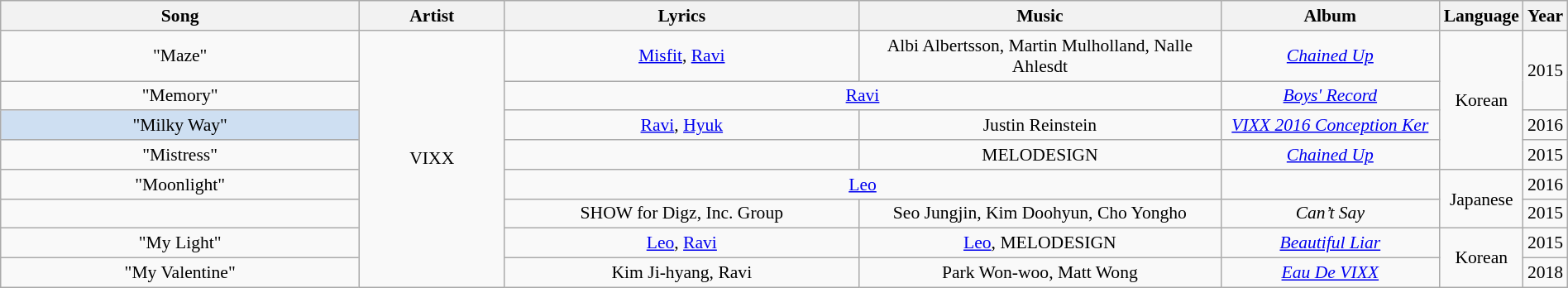<table class="wikitable sortable" style="margin:0.5em auto; clear:both; font-size:.9em; text-align:center; width:100%">
<tr>
<th style="width:25%">Song</th>
<th style="width:10%">Artist</th>
<th class="unsortable" style="width:25%">Lyrics</th>
<th class="unsortable" style="width:25%">Music</th>
<th style="width:25%">Album</th>
<th style="width:25%">Language</th>
<th style="width:25%">Year</th>
</tr>
<tr>
<td>"Maze"</td>
<td rowspan="8">VIXX</td>
<td><a href='#'>Misfit</a>, <a href='#'>Ravi</a></td>
<td>Albi Albertsson, Martin Mulholland, Nalle Ahlesdt</td>
<td><em><a href='#'>Chained Up</a></em></td>
<td rowspan="4">Korean</td>
<td rowspan="2">2015</td>
</tr>
<tr>
<td>"Memory"</td>
<td colspan="2"><a href='#'>Ravi</a></td>
<td><em><a href='#'>Boys' Record</a></em></td>
</tr>
<tr>
<td style="background:#CEDFF2;">"Milky Way"</td>
<td><a href='#'>Ravi</a>, <a href='#'>Hyuk</a></td>
<td>Justin Reinstein</td>
<td><em><a href='#'>VIXX 2016 Conception Ker</a></em></td>
<td>2016</td>
</tr>
<tr>
<td>"Mistress"</td>
<td></td>
<td>MELODESIGN</td>
<td><em><a href='#'>Chained Up</a></em></td>
<td>2015</td>
</tr>
<tr>
<td>"Moonlight"</td>
<td colspan="2"><a href='#'>Leo</a></td>
<td></td>
<td rowspan="2">Japanese</td>
<td>2016</td>
</tr>
<tr>
<td></td>
<td>SHOW for Digz, Inc. Group</td>
<td>Seo Jungjin, Kim Doohyun, Cho Yongho</td>
<td><em>Can’t Say</em></td>
<td>2015</td>
</tr>
<tr>
<td>"My Light"</td>
<td><a href='#'>Leo</a>, <a href='#'>Ravi</a></td>
<td><a href='#'>Leo</a>, MELODESIGN</td>
<td><em><a href='#'>Beautiful Liar</a></em></td>
<td rowspan="2">Korean</td>
<td>2015</td>
</tr>
<tr>
<td>"My Valentine"</td>
<td>Kim Ji-hyang, Ravi</td>
<td>Park Won-woo, Matt Wong</td>
<td><em><a href='#'>Eau De VIXX</a></em></td>
<td>2018</td>
</tr>
</table>
